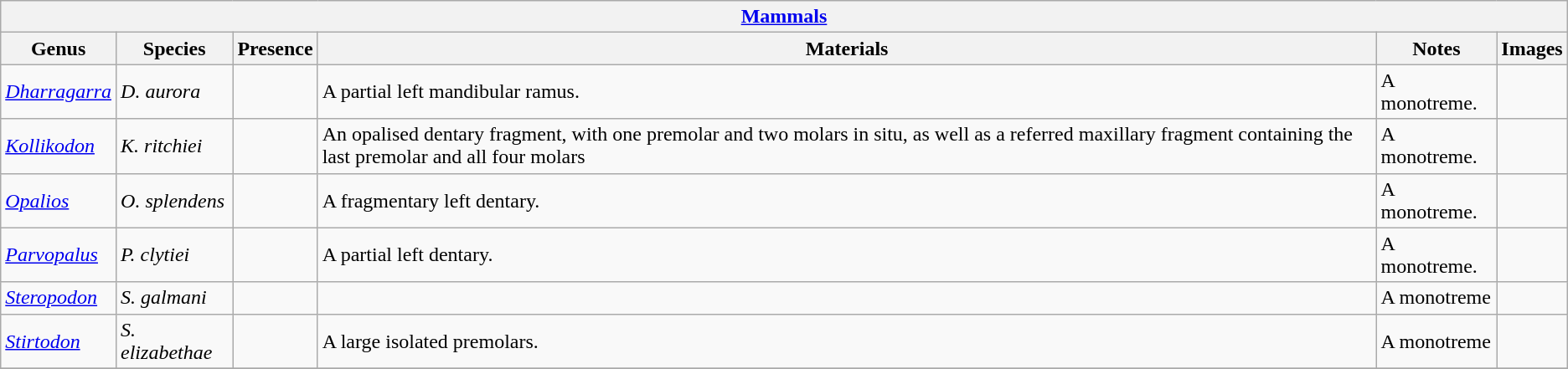<table class="wikitable" align="center">
<tr>
<th colspan="6" align="center"><strong><a href='#'>Mammals</a></strong></th>
</tr>
<tr>
<th>Genus</th>
<th>Species</th>
<th>Presence</th>
<th>Materials</th>
<th>Notes</th>
<th>Images</th>
</tr>
<tr>
<td><em><a href='#'>Dharragarra</a></em> </td>
<td><em>D. aurora</em></td>
<td></td>
<td>A partial left mandibular ramus.</td>
<td>A monotreme.</td>
<td></td>
</tr>
<tr>
<td><em><a href='#'>Kollikodon</a></em></td>
<td><em>K. ritchiei</em></td>
<td></td>
<td>An opalised dentary fragment, with one premolar and two molars in situ, as well as a referred maxillary fragment containing the last premolar and all four molars</td>
<td>A monotreme.</td>
<td></td>
</tr>
<tr>
<td><em><a href='#'>Opalios</a></em></td>
<td><em>O. splendens</em></td>
<td></td>
<td>A  fragmentary left dentary.</td>
<td>A monotreme.</td>
<td></td>
</tr>
<tr>
<td><em><a href='#'>Parvopalus</a></em></td>
<td><em>P. clytiei</em></td>
<td></td>
<td>A partial left dentary.</td>
<td>A monotreme.</td>
<td></td>
</tr>
<tr>
<td><em><a href='#'>Steropodon</a></em></td>
<td><em>S. galmani</em></td>
<td></td>
<td></td>
<td>A monotreme</td>
<td></td>
</tr>
<tr>
<td><em><a href='#'>Stirtodon</a></em></td>
<td><em>S. elizabethae</em></td>
<td></td>
<td>A large isolated premolars.</td>
<td>A monotreme</td>
<td></td>
</tr>
<tr>
</tr>
</table>
